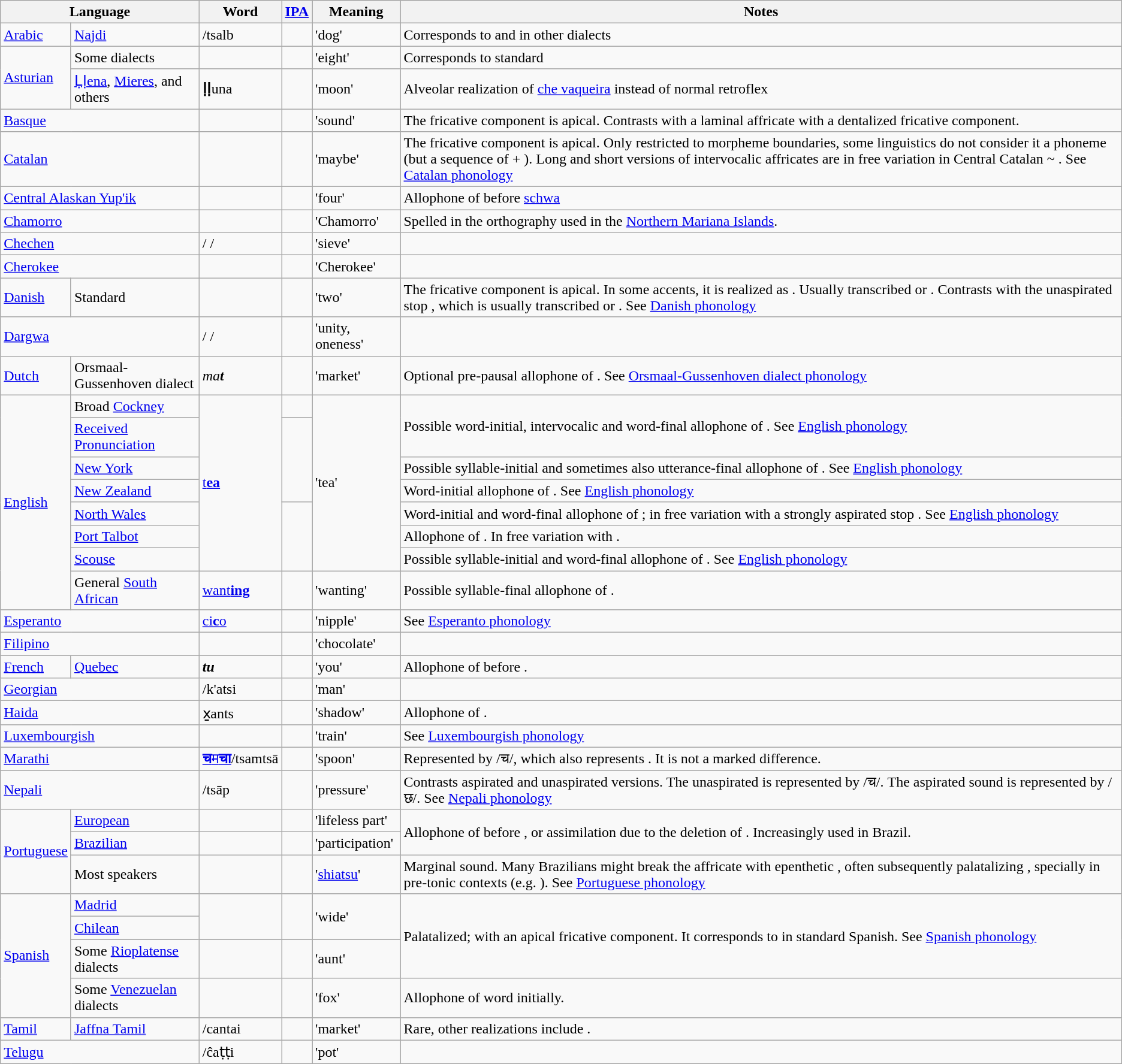<table class="wikitable">
<tr>
<th colspan=2>Language</th>
<th>Word</th>
<th><a href='#'>IPA</a></th>
<th>Meaning</th>
<th>Notes</th>
</tr>
<tr>
<td><a href='#'>Arabic</a></td>
<td><a href='#'>Najdi</a></td>
<td>/tsalb</td>
<td></td>
<td>'dog'</td>
<td>Corresponds to  and  in other dialects</td>
</tr>
<tr>
<td rowspan="2"><a href='#'>Asturian</a></td>
<td>Some dialects</td>
<td></td>
<td></td>
<td>'eight'</td>
<td>Corresponds to standard </td>
</tr>
<tr>
<td><a href='#'>Ḷḷena</a>, <a href='#'>Mieres</a>, and others</td>
<td><strong>ḷḷ</strong>una</td>
<td></td>
<td>'moon'</td>
<td>Alveolar realization of <a href='#'>che vaqueira</a> instead of normal retroflex </td>
</tr>
<tr>
<td colspan=2><a href='#'>Basque</a></td>
<td></td>
<td></td>
<td>'sound'</td>
<td>The fricative component is apical. Contrasts with a laminal affricate with a dentalized fricative component.</td>
</tr>
<tr>
<td colspan=2><a href='#'>Catalan</a></td>
<td></td>
<td></td>
<td>'maybe'</td>
<td>The fricative component is apical. Only restricted to morpheme boundaries, some linguistics do not consider it a phoneme (but a sequence of  + ). Long and short versions of intervocalic affricates are in free variation in Central Catalan  ~ . See <a href='#'>Catalan phonology</a></td>
</tr>
<tr>
<td colspan=2><a href='#'>Central Alaskan Yup'ik</a></td>
<td></td>
<td></td>
<td>'four'</td>
<td>Allophone of  before <a href='#'>schwa</a></td>
</tr>
<tr>
<td colspan=2><a href='#'>Chamorro</a></td>
<td></td>
<td></td>
<td>'Chamorro'</td>
<td>Spelled  in the orthography used in the <a href='#'>Northern Mariana Islands</a>.</td>
</tr>
<tr>
<td colspan="2"><a href='#'>Chechen</a></td>
<td> /  / </td>
<td></td>
<td>'sieve'</td>
<td></td>
</tr>
<tr>
<td colspan=2><a href='#'>Cherokee</a></td>
<td> <em></em></td>
<td></td>
<td>'Cherokee'</td>
<td></td>
</tr>
<tr>
<td><a href='#'>Danish</a></td>
<td>Standard</td>
<td></td>
<td></td>
<td>'two'</td>
<td>The fricative component is apical. In some accents, it is realized as . Usually transcribed  or . Contrasts with the unaspirated stop , which is usually transcribed  or . See <a href='#'>Danish phonology</a></td>
</tr>
<tr>
<td colspan="2"><a href='#'>Dargwa</a></td>
<td> /  / </td>
<td></td>
<td>'unity, oneness'</td>
<td></td>
</tr>
<tr>
<td><a href='#'>Dutch</a></td>
<td>Orsmaal-Gussenhoven dialect</td>
<td><em>ma<strong>t<strong><em></td>
<td></td>
<td>'market'</td>
<td>Optional pre-pausal allophone of . See <a href='#'>Orsmaal-Gussenhoven dialect phonology</a></td>
</tr>
<tr>
<td rowspan="8"><a href='#'>English</a></td>
<td>Broad <a href='#'>Cockney</a></td>
<td rowspan="7"><a href='#'></strong>t<strong>ea</a></td>
<td></td>
<td rowspan="7">'tea'</td>
<td rowspan=2>Possible word-initial, intervocalic and word-final allophone of . See <a href='#'>English phonology</a></td>
</tr>
<tr>
<td><a href='#'>Received Pronunciation</a></td>
<td rowspan=3></td>
</tr>
<tr>
<td><a href='#'>New York</a></td>
<td>Possible syllable-initial and sometimes also utterance-final allophone of . See <a href='#'>English phonology</a></td>
</tr>
<tr>
<td><a href='#'>New Zealand</a></td>
<td>Word-initial allophone of . See <a href='#'>English phonology</a></td>
</tr>
<tr>
<td><a href='#'>North Wales</a></td>
<td rowspan="3"></td>
<td>Word-initial and word-final allophone of ; in free variation with a strongly aspirated stop . See <a href='#'>English phonology</a></td>
</tr>
<tr>
<td><a href='#'>Port Talbot</a></td>
<td>Allophone of . In free variation with .</td>
</tr>
<tr>
<td><a href='#'>Scouse</a></td>
<td>Possible syllable-initial and word-final allophone of . See <a href='#'>English phonology</a></td>
</tr>
<tr>
<td>General <a href='#'>South African</a></td>
<td></em><a href='#'>wan</strong>t<strong>ing</a><em></td>
<td></td>
<td>'wanting'</td>
<td>Possible syllable-final allophone of .</td>
</tr>
<tr>
<td colspan="2"><a href='#'>Esperanto</a></td>
<td><a href='#'></em></strong>c</strong>i<strong>c</strong>o</em></a></td>
<td></td>
<td>'nipple'</td>
<td>See <a href='#'>Esperanto phonology</a></td>
</tr>
<tr>
<td colspan="2"><a href='#'>Filipino</a></td>
<td></td>
<td></td>
<td>'chocolate'</td>
<td></td>
</tr>
<tr>
<td><a href='#'>French</a></td>
<td><a href='#'>Quebec</a></td>
<td><strong><em>t<strong>u<em></td>
<td></td>
<td>'you'</td>
<td>Allophone of  before .</td>
</tr>
<tr>
<td colspan=2><a href='#'>Georgian</a></td>
<td>/k'atsi</td>
<td></td>
<td>'man'</td>
<td></td>
</tr>
<tr>
<td colspan="2"><a href='#'>Haida</a></td>
<td></em>x̱an</strong>ts</em></strong></td>
<td></td>
<td>'shadow'</td>
<td>Allophone of .</td>
</tr>
<tr>
<td colspan=2><a href='#'>Luxembourgish</a></td>
<td></td>
<td></td>
<td>'train'</td>
<td>See <a href='#'>Luxembourgish phonology</a></td>
</tr>
<tr>
<td colspan="2"><a href='#'>Marathi</a></td>
<td><a href='#'><strong>च</strong>म<strong>चा</strong></a>/tsamtsā</td>
<td></td>
<td>'spoon'</td>
<td>Represented by /च/, which also represents . It is not a marked difference.</td>
</tr>
<tr>
<td colspan="2"><a href='#'>Nepali</a></td>
<td>/tsāp</td>
<td></td>
<td>'pressure'</td>
<td>Contrasts aspirated and unaspirated versions. The unaspirated is represented by /च/. The aspirated sound is represented by /छ/. See <a href='#'>Nepali phonology</a></td>
</tr>
<tr>
<td rowspan=3><a href='#'>Portuguese</a></td>
<td><a href='#'>European</a></td>
<td></td>
<td></td>
<td>'lifeless part'</td>
<td rowspan=2>Allophone of  before , or assimilation due to the deletion of . Increasingly used in Brazil.</td>
</tr>
<tr>
<td><a href='#'>Brazilian</a></td>
<td><em></em></td>
<td></td>
<td>'participation'</td>
</tr>
<tr>
<td>Most speakers</td>
<td></td>
<td></td>
<td>'<a href='#'>shiatsu</a>'</td>
<td>Marginal sound. Many Brazilians might break the affricate with epenthetic , often subsequently palatalizing , specially in pre-tonic contexts (e.g.  ). See <a href='#'>Portuguese phonology</a></td>
</tr>
<tr>
<td rowspan="4"><a href='#'>Spanish</a></td>
<td><a href='#'>Madrid</a></td>
<td rowspan=2></td>
<td rowspan=2></td>
<td rowspan=2>'wide'</td>
<td rowspan=3>Palatalized; with an apical fricative component. It corresponds to  in standard Spanish. See <a href='#'>Spanish phonology</a></td>
</tr>
<tr>
<td><a href='#'>Chilean</a></td>
</tr>
<tr>
<td>Some <a href='#'>Rioplatense</a> dialects</td>
<td></td>
<td></td>
<td>'aunt'</td>
</tr>
<tr>
<td>Some <a href='#'>Venezuelan</a> dialects</td>
<td></td>
<td></td>
<td>'fox'</td>
<td>Allophone of  word initially.</td>
</tr>
<tr>
<td><a href='#'>Tamil</a></td>
<td><a href='#'>Jaffna Tamil</a></td>
<td>/cantai</td>
<td></td>
<td>'market'</td>
<td>Rare, other realizations include .</td>
</tr>
<tr>
<td colspan=2><a href='#'>Telugu</a></td>
<td>/ĉaṭṭi</td>
<td></td>
<td>'pot'</td>
<td></td>
</tr>
</table>
